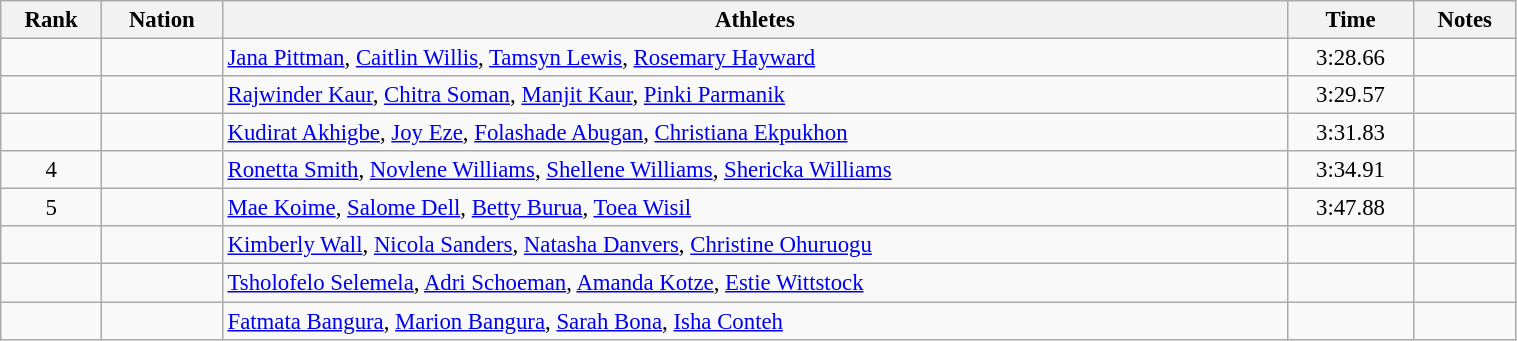<table class="wikitable sortable" width=80% style="text-align:center; font-size:95%">
<tr>
<th>Rank</th>
<th>Nation</th>
<th>Athletes</th>
<th>Time</th>
<th>Notes</th>
</tr>
<tr>
<td></td>
<td align=left></td>
<td align=left><a href='#'>Jana Pittman</a>, <a href='#'>Caitlin Willis</a>, <a href='#'>Tamsyn Lewis</a>, <a href='#'>Rosemary Hayward</a></td>
<td>3:28.66</td>
<td></td>
</tr>
<tr>
<td></td>
<td align=left></td>
<td align=left><a href='#'>Rajwinder Kaur</a>, <a href='#'>Chitra Soman</a>, <a href='#'>Manjit Kaur</a>, <a href='#'>Pinki Parmanik</a></td>
<td>3:29.57</td>
<td></td>
</tr>
<tr>
<td></td>
<td align=left></td>
<td align=left><a href='#'>Kudirat Akhigbe</a>, <a href='#'>Joy Eze</a>, <a href='#'>Folashade Abugan</a>, <a href='#'>Christiana Ekpukhon</a></td>
<td>3:31.83</td>
<td></td>
</tr>
<tr>
<td>4</td>
<td align=left></td>
<td align=left><a href='#'>Ronetta Smith</a>, <a href='#'>Novlene Williams</a>, <a href='#'>Shellene Williams</a>, <a href='#'>Shericka Williams</a></td>
<td>3:34.91</td>
<td></td>
</tr>
<tr>
<td>5</td>
<td align=left></td>
<td align=left><a href='#'>Mae Koime</a>, <a href='#'>Salome Dell</a>, <a href='#'>Betty Burua</a>, <a href='#'>Toea Wisil</a></td>
<td>3:47.88</td>
<td></td>
</tr>
<tr>
<td></td>
<td align=left></td>
<td align=left><a href='#'>Kimberly Wall</a>, <a href='#'>Nicola Sanders</a>, <a href='#'>Natasha Danvers</a>, <a href='#'>Christine Ohuruogu</a></td>
<td></td>
<td></td>
</tr>
<tr>
<td></td>
<td align=left></td>
<td align=left><a href='#'>Tsholofelo Selemela</a>, <a href='#'>Adri Schoeman</a>, <a href='#'>Amanda Kotze</a>, <a href='#'>Estie Wittstock</a></td>
<td></td>
<td></td>
</tr>
<tr>
<td></td>
<td align=left></td>
<td align=left><a href='#'>Fatmata Bangura</a>, <a href='#'>Marion Bangura</a>, <a href='#'>Sarah Bona</a>, <a href='#'>Isha Conteh</a></td>
<td></td>
<td></td>
</tr>
</table>
